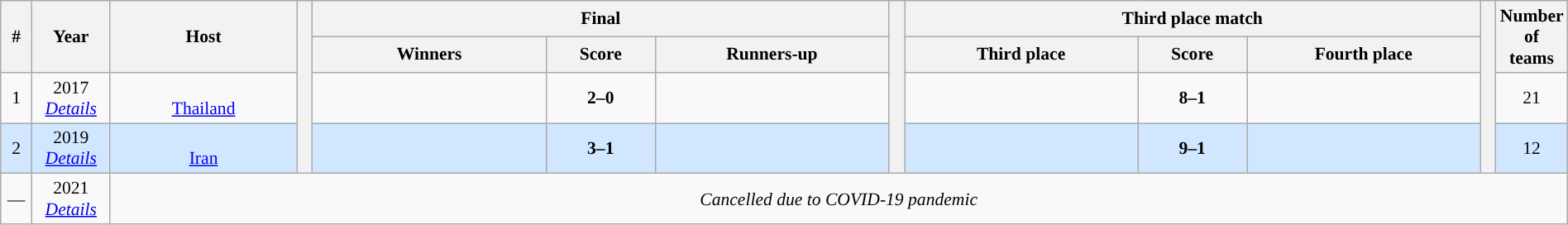<table class="wikitable" style="font-size:90%; width: 100%; text-align: center;">
<tr>
<th rowspan="2" style="width:2%;">#</th>
<th rowspan=2 width=5%>Year</th>
<th rowspan=2 width=12%>Host</th>
<th width = 1% rowspan=4></th>
<th colspan=3>Final</th>
<th width = 1% rowspan=4></th>
<th colspan=3>Third place match</th>
<th width = 1% rowspan=4></th>
<th rowspan=2>Number of teams</th>
</tr>
<tr>
<th width=15%>Winners</th>
<th width=7%>Score</th>
<th width=15%>Runners-up</th>
<th width=15%>Third place</th>
<th width=7%>Score</th>
<th width=15%>Fourth place</th>
</tr>
<tr>
<td>1</td>
<td>2017<br><em><a href='#'>Details</a></em></td>
<td><br><a href='#'>Thailand</a></td>
<td><strong></strong></td>
<td><strong>2–0</strong></td>
<td></td>
<td></td>
<td><strong>8–1</strong></td>
<td></td>
<td>21</td>
</tr>
<tr bgcolor=#D0E7FF>
<td>2</td>
<td>2019<br><em><a href='#'>Details</a></em></td>
<td><br><a href='#'>Iran</a></td>
<td><strong></strong></td>
<td><strong>3–1</strong></td>
<td></td>
<td></td>
<td><strong>9–1</strong></td>
<td></td>
<td>12</td>
</tr>
<tr>
<td>—</td>
<td>2021<br><em><a href='#'>Details</a></em></td>
<td colspan=11><em>Cancelled due to COVID-19 pandemic</em></td>
</tr>
</table>
